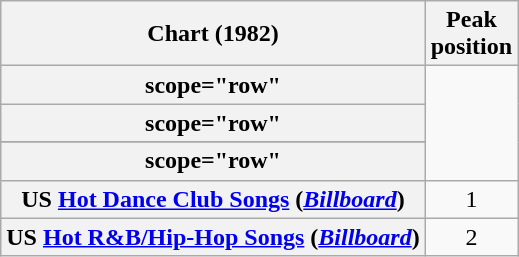<table class="wikitable sortable plainrowheaders">
<tr>
<th scope="col">Chart (1982)</th>
<th scope="col">Peak<br>position</th>
</tr>
<tr>
<th>scope="row" </th>
</tr>
<tr>
<th>scope="row" </th>
</tr>
<tr>
</tr>
<tr>
<th>scope="row" </th>
</tr>
<tr>
<th scope="row">US <a href='#'>Hot Dance Club Songs</a> (<em><a href='#'>Billboard</a></em>)</th>
<td style="text-align:center;">1</td>
</tr>
<tr>
<th scope="row">US <a href='#'>Hot R&B/Hip-Hop Songs</a> (<em><a href='#'>Billboard</a></em>)</th>
<td style="text-align:center;">2</td>
</tr>
</table>
